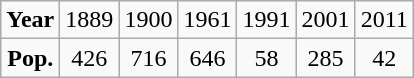<table class="wikitable" style="text-align:center;">
<tr>
<td><strong>Year</strong></td>
<td>1889</td>
<td>1900</td>
<td>1961</td>
<td>1991</td>
<td>2001</td>
<td>2011</td>
</tr>
<tr>
<td><strong>Pop.</strong></td>
<td>426</td>
<td>716</td>
<td>646</td>
<td>58</td>
<td>285</td>
<td>42</td>
</tr>
</table>
